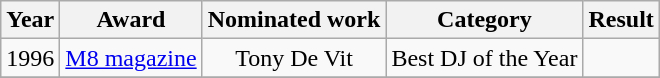<table class="wikitable plainrowheaders" style="text-align:center;">
<tr>
<th>Year</th>
<th>Award</th>
<th>Nominated work</th>
<th>Category</th>
<th>Result</th>
</tr>
<tr>
<td rowspan="1">1996</td>
<td rowspan="1"><a href='#'>M8 magazine</a></td>
<td>Tony De Vit</td>
<td>Best DJ of the Year</td>
<td></td>
</tr>
<tr>
</tr>
</table>
